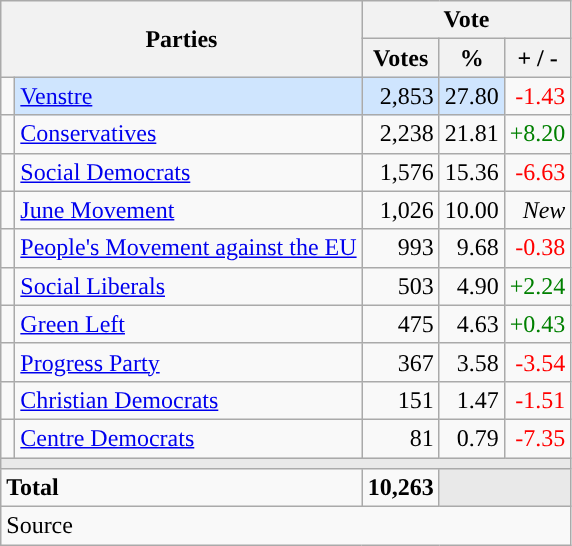<table class="wikitable" style="text-align:right;">
<tr>
<th style="text-align:centre;" rowspan="2" colspan="2" width="225">Parties</th>
<th colspan="3">Vote</th>
</tr>
<tr>
<th width="15">Votes</th>
<th width="15">%</th>
<th width="15">+ / -</th>
</tr>
<tr>
<td width="2" style="color:inherit;background:"></td>
<td bgcolor=#cfe5fe   align="left"><a href='#'>Venstre</a></td>
<td bgcolor=#cfe5fe>2,853</td>
<td bgcolor=#cfe5fe>27.80</td>
<td style=color:red;>-1.43</td>
</tr>
<tr>
<td width="2" style="color:inherit;background:"></td>
<td align="left"><a href='#'>Conservatives</a></td>
<td>2,238</td>
<td>21.81</td>
<td style=color:green;>+8.20</td>
</tr>
<tr>
<td width="2" style="color:inherit;background:"></td>
<td align="left"><a href='#'>Social Democrats</a></td>
<td>1,576</td>
<td>15.36</td>
<td style=color:red;>-6.63</td>
</tr>
<tr>
<td width="2" style="color:inherit;background:"></td>
<td align="left"><a href='#'>June Movement</a></td>
<td>1,026</td>
<td>10.00</td>
<td><em>New</em></td>
</tr>
<tr>
<td width="2" style="color:inherit;background:"></td>
<td align="left"><a href='#'>People's Movement against the EU</a></td>
<td>993</td>
<td>9.68</td>
<td style=color:red;>-0.38</td>
</tr>
<tr>
<td width="2" style="color:inherit;background:"></td>
<td align="left"><a href='#'>Social Liberals</a></td>
<td>503</td>
<td>4.90</td>
<td style=color:green;>+2.24</td>
</tr>
<tr>
<td width="2" style="color:inherit;background:"></td>
<td align="left"><a href='#'>Green Left</a></td>
<td>475</td>
<td>4.63</td>
<td style=color:green;>+0.43</td>
</tr>
<tr>
<td width="2" style="color:inherit;background:"></td>
<td align="left"><a href='#'>Progress Party</a></td>
<td>367</td>
<td>3.58</td>
<td style=color:red;>-3.54</td>
</tr>
<tr>
<td width="2" style="color:inherit;background:"></td>
<td align="left"><a href='#'>Christian Democrats</a></td>
<td>151</td>
<td>1.47</td>
<td style=color:red;>-1.51</td>
</tr>
<tr>
<td width="2" style="color:inherit;background:"></td>
<td align="left"><a href='#'>Centre Democrats</a></td>
<td>81</td>
<td>0.79</td>
<td style=color:red;>-7.35</td>
</tr>
<tr>
<td colspan="7" bgcolor="#E9E9E9"></td>
</tr>
<tr>
<td align="left" colspan="2"><strong>Total</strong></td>
<td><strong>10,263</strong></td>
<td bgcolor="#E9E9E9" colspan="2"></td>
</tr>
<tr>
<td align="left" colspan="6">Source</td>
</tr>
</table>
